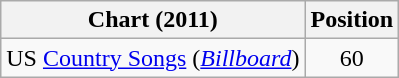<table class="wikitable sortable">
<tr>
<th scope="col">Chart (2011)</th>
<th scope="col">Position</th>
</tr>
<tr>
<td>US <a href='#'>Country Songs</a> (<em><a href='#'>Billboard</a></em>)</td>
<td align="center">60</td>
</tr>
</table>
